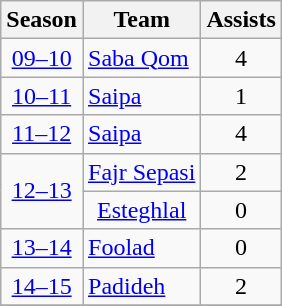<table class="wikitable" style="text-align: center;">
<tr>
<th>Season</th>
<th>Team</th>
<th>Assists</th>
</tr>
<tr>
<td><a href='#'>09–10</a></td>
<td align="left"><a href='#'>Saba Qom</a></td>
<td>4</td>
</tr>
<tr>
<td><a href='#'>10–11</a></td>
<td align="left"><a href='#'>Saipa</a></td>
<td>1</td>
</tr>
<tr>
<td><a href='#'>11–12</a></td>
<td align="left"><a href='#'>Saipa</a></td>
<td>4</td>
</tr>
<tr>
<td rowspan="2"><a href='#'>12–13</a></td>
<td align="left"><a href='#'>Fajr Sepasi</a></td>
<td>2</td>
</tr>
<tr>
<td rowspan="1"><a href='#'>Esteghlal</a></td>
<td>0</td>
</tr>
<tr>
<td><a href='#'>13–14</a></td>
<td align="left"><a href='#'>Foolad</a></td>
<td>0</td>
</tr>
<tr>
<td><a href='#'>14–15</a></td>
<td align="left"><a href='#'>Padideh</a></td>
<td>2</td>
</tr>
<tr>
</tr>
</table>
